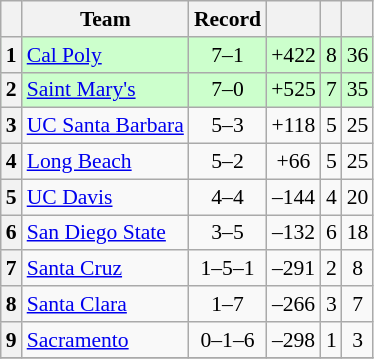<table class="wikitable sortable collapsible plainrowheaders" style="font-size:90%;">
<tr>
<th scope=col></th>
<th scope=col>Team</th>
<th scope=col>Record</th>
<th scope=col></th>
<th scope=col></th>
<th scope=col></th>
</tr>
<tr bgcolor=ccffcc>
<th align=center>1</th>
<td> <a href='#'>Cal Poly</a></td>
<td align=center>7–1</td>
<td align=center>+422</td>
<td align=center>8</td>
<td align=center>36</td>
</tr>
<tr bgcolor=ccffcc>
<th align=center>2</th>
<td> <a href='#'>Saint Mary's</a></td>
<td align=center>7–0</td>
<td align=center>+525</td>
<td align=center>7</td>
<td align=center>35</td>
</tr>
<tr>
<th align=center>3</th>
<td> <a href='#'>UC Santa Barbara</a></td>
<td align=center>5–3</td>
<td align=center>+118</td>
<td align=center>5</td>
<td align=center>25</td>
</tr>
<tr>
<th align=center>4</th>
<td>  <a href='#'>Long Beach</a></td>
<td align=center>5–2</td>
<td align=center>+66</td>
<td align=center>5</td>
<td align=center>25</td>
</tr>
<tr>
<th align=center>5</th>
<td> <a href='#'>UC Davis</a></td>
<td align=center>4–4</td>
<td align=center>–144</td>
<td align=center>4</td>
<td align=center>20</td>
</tr>
<tr>
<th align=center>6</th>
<td> <a href='#'>San Diego State</a></td>
<td align=center>3–5</td>
<td align=center>–132</td>
<td align=center>6</td>
<td align=center>18</td>
</tr>
<tr>
<th align=center>7</th>
<td> <a href='#'>Santa Cruz</a></td>
<td align=center>1–5–1</td>
<td align=center>–291</td>
<td align=center>2</td>
<td align=center>8</td>
</tr>
<tr>
<th align=center>8</th>
<td> <a href='#'>Santa Clara</a></td>
<td align=center>1–7</td>
<td align=center>–266</td>
<td align=center>3</td>
<td align=center>7</td>
</tr>
<tr>
<th align=center>9</th>
<td> <a href='#'>Sacramento</a></td>
<td align=center>0–1–6</td>
<td align=center>–298</td>
<td align=center>1</td>
<td align=center>3</td>
</tr>
<tr>
</tr>
</table>
